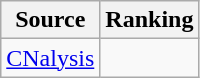<table class="wikitable" style="text-align:center">
<tr>
<th>Source</th>
<th>Ranking</th>
</tr>
<tr>
<td align=left><a href='#'>CNalysis</a></td>
<td></td>
</tr>
</table>
